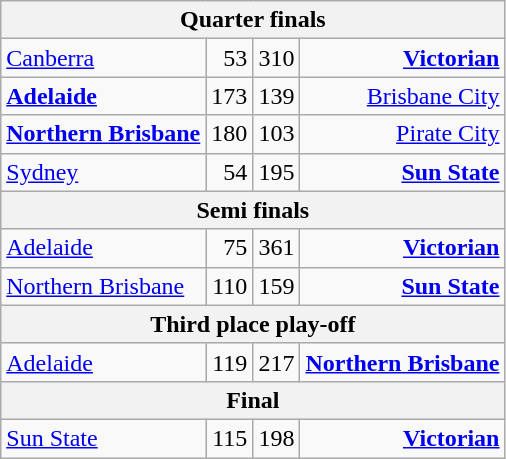<table class="wikitable">
<tr>
<th colspan=5>Quarter finals</th>
</tr>
<tr>
<td><a href='#'>Canberra</a></td>
<td style="text-align:right;">53</td>
<td>310</td>
<td style="text-align:right;"><strong><a href='#'>Victorian</a></strong></td>
</tr>
<tr>
<td><strong><a href='#'>Adelaide</a></strong></td>
<td style="text-align:right;">173</td>
<td>139</td>
<td style="text-align:right;"><a href='#'>Brisbane City</a></td>
</tr>
<tr>
<td><strong><a href='#'>Northern Brisbane</a></strong></td>
<td style="text-align:right;">180</td>
<td>103</td>
<td style="text-align:right;"><a href='#'>Pirate City</a></td>
</tr>
<tr>
<td><a href='#'>Sydney</a></td>
<td style="text-align:right;">54</td>
<td>195</td>
<td style="text-align:right;"><strong><a href='#'>Sun State</a></strong></td>
</tr>
<tr>
<th colspan=5>Semi finals</th>
</tr>
<tr>
<td><a href='#'>Adelaide</a></td>
<td style="text-align:right;">75</td>
<td>361</td>
<td style="text-align:right;"><strong><a href='#'>Victorian</a></strong></td>
</tr>
<tr>
<td><a href='#'>Northern Brisbane</a></td>
<td style="text-align:right;">110</td>
<td>159</td>
<td style="text-align:right;"><strong><a href='#'>Sun State</a></strong></td>
</tr>
<tr>
<th colspan=5>Third place play-off</th>
</tr>
<tr>
<td><a href='#'>Adelaide</a></td>
<td style="text-align:right;">119</td>
<td>217</td>
<td style="text-align:right;"><strong><a href='#'>Northern Brisbane</a></strong></td>
</tr>
<tr>
<th colspan=5>Final</th>
</tr>
<tr>
<td><a href='#'>Sun State</a></td>
<td style="text-align:right;">115</td>
<td>198</td>
<td style="text-align:right;"><strong><a href='#'>Victorian</a></strong></td>
</tr>
</table>
